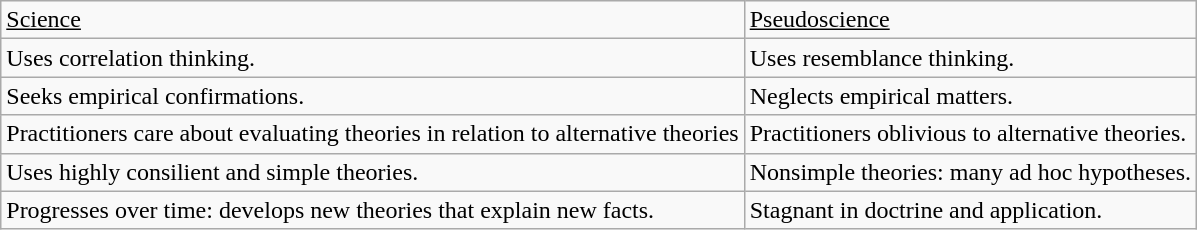<table class="wikitable">
<tr>
<td><u>Science</u></td>
<td><u>Pseudoscience</u></td>
</tr>
<tr>
<td>Uses correlation thinking.</td>
<td>Uses resemblance thinking.</td>
</tr>
<tr>
<td>Seeks empirical confirmations.</td>
<td>Neglects empirical matters.</td>
</tr>
<tr>
<td>Practitioners care about evaluating theories in relation to alternative theories</td>
<td>Practitioners oblivious to alternative theories.</td>
</tr>
<tr>
<td>Uses highly consilient and simple theories.</td>
<td>Nonsimple theories: many ad hoc hypotheses.</td>
</tr>
<tr>
<td>Progresses over time: develops new theories that explain new facts.</td>
<td>Stagnant in doctrine and application.</td>
</tr>
</table>
